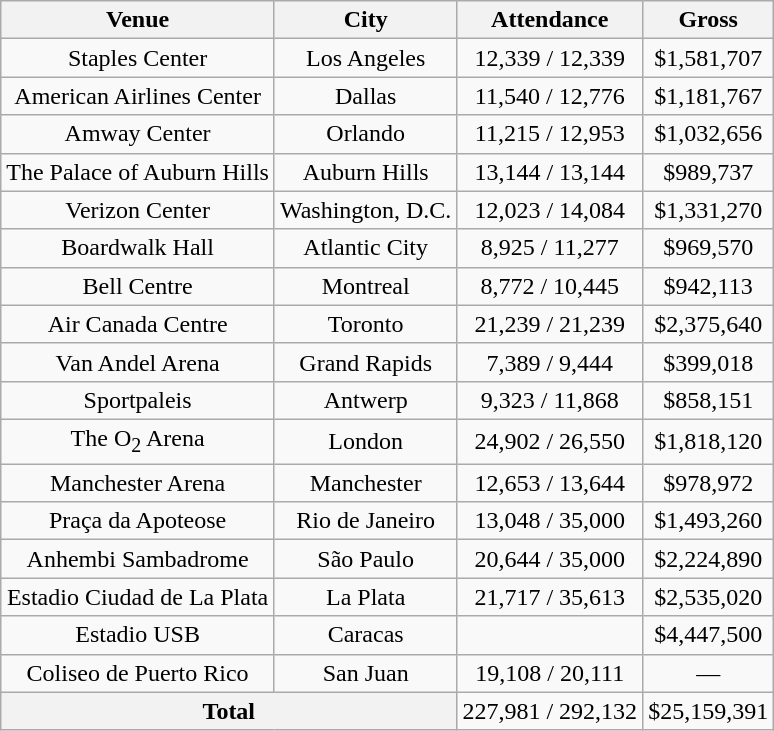<table class="wikitable" style="text-align:center">
<tr>
<th scope="row">Venue</th>
<th scope="row">City</th>
<th scope="row">Attendance</th>
<th scope="row">Gross</th>
</tr>
<tr>
<td>Staples Center</td>
<td>Los Angeles</td>
<td>12,339 / 12,339</td>
<td>$1,581,707</td>
</tr>
<tr>
<td>American Airlines Center</td>
<td>Dallas</td>
<td>11,540 / 12,776</td>
<td>$1,181,767</td>
</tr>
<tr>
<td>Amway Center</td>
<td>Orlando</td>
<td>11,215 / 12,953</td>
<td>$1,032,656</td>
</tr>
<tr>
<td>The Palace of Auburn Hills</td>
<td>Auburn Hills</td>
<td>13,144 / 13,144</td>
<td>$989,737</td>
</tr>
<tr>
<td>Verizon Center</td>
<td>Washington, D.C.</td>
<td>12,023 / 14,084</td>
<td>$1,331,270</td>
</tr>
<tr>
<td>Boardwalk Hall</td>
<td>Atlantic City</td>
<td>8,925 / 11,277</td>
<td>$969,570</td>
</tr>
<tr>
<td>Bell Centre</td>
<td>Montreal</td>
<td>8,772 / 10,445</td>
<td>$942,113</td>
</tr>
<tr>
<td>Air Canada Centre</td>
<td>Toronto</td>
<td>21,239 / 21,239</td>
<td>$2,375,640</td>
</tr>
<tr>
<td>Van Andel Arena</td>
<td>Grand Rapids</td>
<td>7,389 / 9,444</td>
<td>$399,018</td>
</tr>
<tr>
<td>Sportpaleis</td>
<td>Antwerp</td>
<td>9,323 / 11,868</td>
<td>$858,151</td>
</tr>
<tr>
<td>The O<sub>2</sub> Arena</td>
<td>London</td>
<td>24,902 / 26,550</td>
<td>$1,818,120</td>
</tr>
<tr>
<td>Manchester Arena</td>
<td>Manchester</td>
<td>12,653 / 13,644</td>
<td>$978,972</td>
</tr>
<tr>
<td>Praça da Apoteose</td>
<td>Rio de Janeiro</td>
<td>13,048 / 35,000</td>
<td>$1,493,260</td>
</tr>
<tr>
<td>Anhembi Sambadrome</td>
<td>São Paulo</td>
<td>20,644 / 35,000</td>
<td>$2,224,890</td>
</tr>
<tr>
<td>Estadio Ciudad de La Plata</td>
<td>La Plata</td>
<td>21,717 / 35,613</td>
<td>$2,535,020</td>
</tr>
<tr>
<td>Estadio USB</td>
<td>Caracas</td>
<td></td>
<td>$4,447,500</td>
</tr>
<tr>
<td>Coliseo de Puerto Rico</td>
<td>San Juan</td>
<td>19,108 / 20,111</td>
<td>—</td>
</tr>
<tr>
<th colspan="2">Total</th>
<td>227,981 / 292,132</td>
<td>$25,159,391</td>
</tr>
</table>
